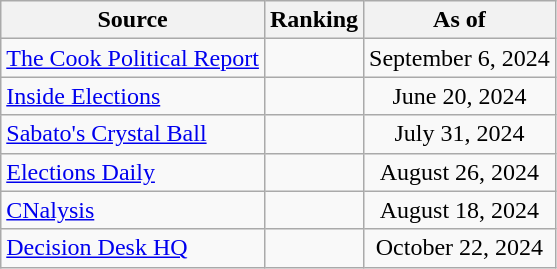<table class="wikitable" style="text-align:center">
<tr>
<th>Source</th>
<th>Ranking</th>
<th>As of</th>
</tr>
<tr>
<td align=left><a href='#'>The Cook Political Report</a></td>
<td></td>
<td>September 6, 2024</td>
</tr>
<tr>
<td align=left><a href='#'>Inside Elections</a></td>
<td></td>
<td>June 20, 2024</td>
</tr>
<tr>
<td align=left><a href='#'>Sabato's Crystal Ball</a></td>
<td></td>
<td>July 31, 2024</td>
</tr>
<tr>
<td align=left><a href='#'>Elections Daily</a></td>
<td></td>
<td>August 26, 2024</td>
</tr>
<tr>
<td align=left><a href='#'>CNalysis</a></td>
<td></td>
<td>August 18, 2024</td>
</tr>
<tr>
<td align=left><a href='#'>Decision Desk HQ</a></td>
<td></td>
<td>October 22, 2024</td>
</tr>
</table>
